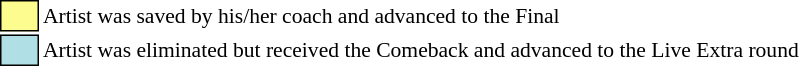<table class="toccolours" style="font-size: 90%; white-space: nowrap;">
<tr>
<td style="background:#fdfc8f; border:1px solid black;">      </td>
<td style="padding-right: 8px">Artist was saved by his/her coach and advanced to the Final</td>
</tr>
<tr>
<td style="background-color:#B0E0E6; border: 1px solid black">      </td>
<td>Artist was eliminated but received the Comeback and advanced to the Live Extra round</td>
</tr>
</table>
